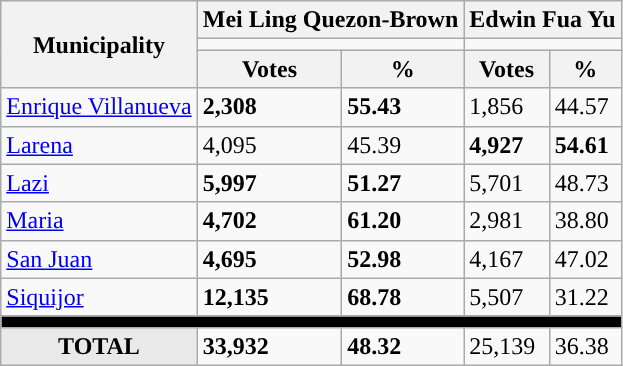<table class="wikitable" style="text-align=center">
<tr>
<th rowspan="3">Municipality</th>
<th colspan="2">Mei Ling Quezon-Brown</th>
<th colspan="2">Edwin Fua Yu</th>
</tr>
<tr>
<td colspan="2" style="background:"></td>
<td colspan="2" style="background:"></td>
</tr>
<tr>
<th>Votes</th>
<th>%</th>
<th>Votes</th>
<th>%</th>
</tr>
<tr>
<td align="left"><a href='#'>Enrique Villanueva</a></td>
<td style="background:"><strong>2,308</strong></td>
<td style="background:"><strong>55.43</strong></td>
<td>1,856</td>
<td>44.57</td>
</tr>
<tr>
<td align="left"><a href='#'>Larena</a></td>
<td>4,095</td>
<td>45.39</td>
<td style="background:"><strong>4,927</strong></td>
<td style="background:"><strong>54.61</strong></td>
</tr>
<tr>
<td align="left"><a href='#'>Lazi</a></td>
<td style="background:"><strong>5,997</strong></td>
<td style="background:"><strong>51.27</strong></td>
<td>5,701</td>
<td>48.73</td>
</tr>
<tr>
<td align="left"><a href='#'>Maria</a></td>
<td style="background:"><strong>4,702</strong></td>
<td style="background:"><strong>61.20</strong></td>
<td>2,981</td>
<td>38.80</td>
</tr>
<tr>
<td align="left"><a href='#'>San Juan</a></td>
<td style="background:"><strong>4,695</strong></td>
<td style="background:"><strong>52.98</strong></td>
<td>4,167</td>
<td>47.02</td>
</tr>
<tr>
<td align="left"><a href='#'>Siquijor</a></td>
<td style="background:"><strong>12,135</strong></td>
<td style="background:"><strong>68.78</strong></td>
<td>5,507</td>
<td>31.22</td>
</tr>
<tr>
<td colspan=5 bgcolor=black></td>
</tr>
<tr>
<td style="background:#E9E9E9;" align="center"><strong>TOTAL</strong></td>
<td style="background:"><strong>33,932</strong></td>
<td style="background:"><strong>48.32</strong></td>
<td>25,139</td>
<td>36.38</td>
</tr>
</table>
